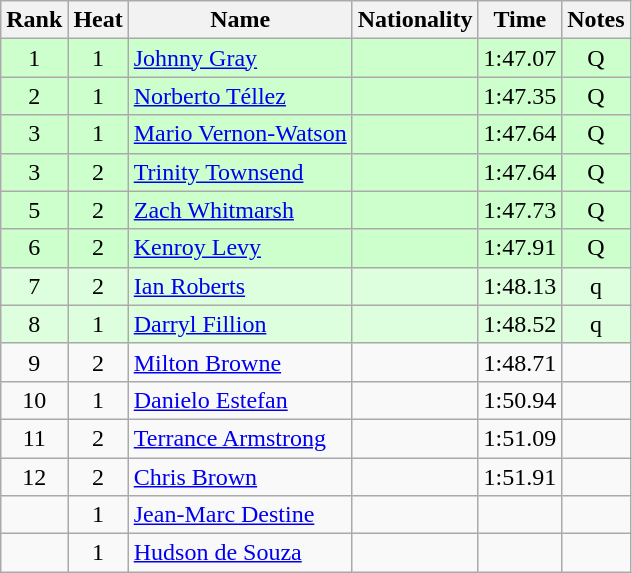<table class="wikitable sortable" style="text-align:center">
<tr>
<th>Rank</th>
<th>Heat</th>
<th>Name</th>
<th>Nationality</th>
<th>Time</th>
<th>Notes</th>
</tr>
<tr bgcolor=ccffcc>
<td>1</td>
<td>1</td>
<td align=left><a href='#'>Johnny Gray</a></td>
<td align=left></td>
<td>1:47.07</td>
<td>Q</td>
</tr>
<tr bgcolor=ccffcc>
<td>2</td>
<td>1</td>
<td align=left><a href='#'>Norberto Téllez</a></td>
<td align=left></td>
<td>1:47.35</td>
<td>Q</td>
</tr>
<tr bgcolor=ccffcc>
<td>3</td>
<td>1</td>
<td align=left><a href='#'>Mario Vernon-Watson</a></td>
<td align=left></td>
<td>1:47.64</td>
<td>Q</td>
</tr>
<tr bgcolor=ccffcc>
<td>3</td>
<td>2</td>
<td align=left><a href='#'>Trinity Townsend</a></td>
<td align=left></td>
<td>1:47.64</td>
<td>Q</td>
</tr>
<tr bgcolor=ccffcc>
<td>5</td>
<td>2</td>
<td align=left><a href='#'>Zach Whitmarsh</a></td>
<td align=left></td>
<td>1:47.73</td>
<td>Q</td>
</tr>
<tr bgcolor=ccffcc>
<td>6</td>
<td>2</td>
<td align=left><a href='#'>Kenroy Levy</a></td>
<td align=left></td>
<td>1:47.91</td>
<td>Q</td>
</tr>
<tr bgcolor=ddffdd>
<td>7</td>
<td>2</td>
<td align=left><a href='#'>Ian Roberts</a></td>
<td align=left></td>
<td>1:48.13</td>
<td>q</td>
</tr>
<tr bgcolor=ddffdd>
<td>8</td>
<td>1</td>
<td align=left><a href='#'>Darryl Fillion</a></td>
<td align=left></td>
<td>1:48.52</td>
<td>q</td>
</tr>
<tr>
<td>9</td>
<td>2</td>
<td align=left><a href='#'>Milton Browne</a></td>
<td align=left></td>
<td>1:48.71</td>
<td></td>
</tr>
<tr>
<td>10</td>
<td>1</td>
<td align=left><a href='#'>Danielo Estefan</a></td>
<td align=left></td>
<td>1:50.94</td>
<td></td>
</tr>
<tr>
<td>11</td>
<td>2</td>
<td align=left><a href='#'>Terrance Armstrong</a></td>
<td align=left></td>
<td>1:51.09</td>
<td></td>
</tr>
<tr>
<td>12</td>
<td>2</td>
<td align=left><a href='#'>Chris Brown</a></td>
<td align=left></td>
<td>1:51.91</td>
<td></td>
</tr>
<tr>
<td></td>
<td>1</td>
<td align=left><a href='#'>Jean-Marc Destine</a></td>
<td align=left></td>
<td></td>
<td></td>
</tr>
<tr>
<td></td>
<td>1</td>
<td align=left><a href='#'>Hudson de Souza</a></td>
<td align=left></td>
<td></td>
<td></td>
</tr>
</table>
